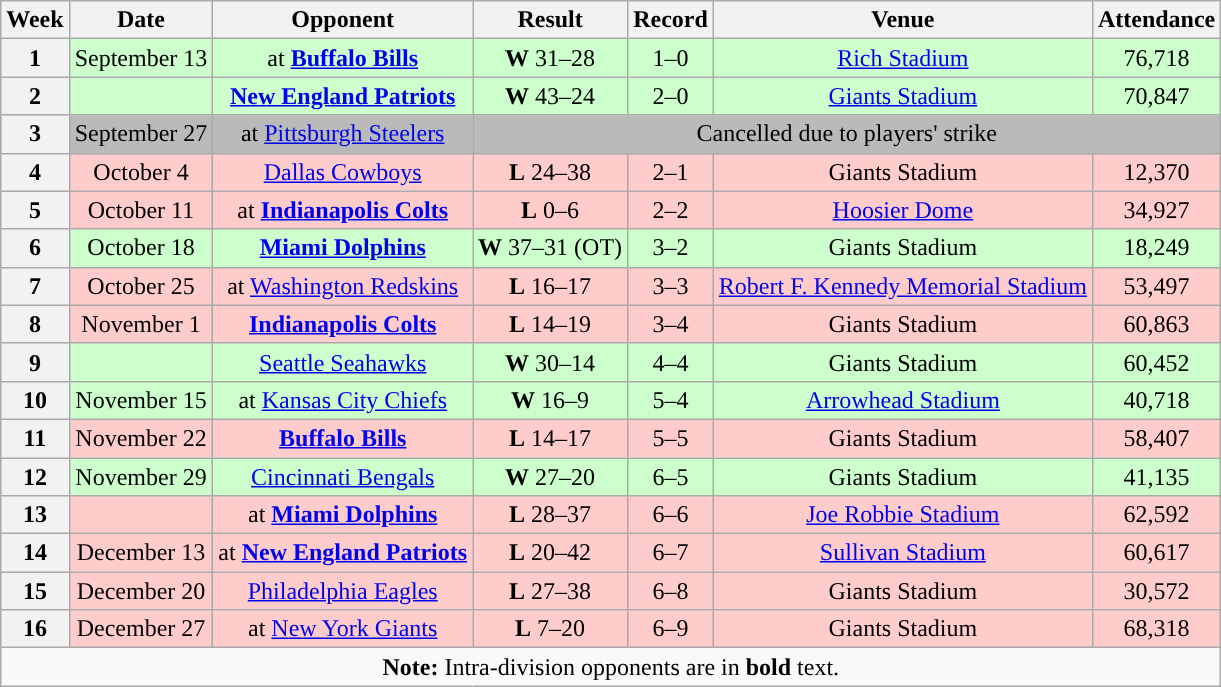<table class="wikitable" style="text-align:center">
<tr>
<th>Week</th>
<th>Date</th>
<th>Opponent</th>
<th>Result</th>
<th>Record</th>
<th>Venue</th>
<th>Attendance</th>
</tr>
<tr style="background:#cfc">
<th>1</th>
<td>September 13</td>
<td>at <strong><a href='#'>Buffalo Bills</a></strong></td>
<td><strong>W</strong> 31–28</td>
<td>1–0</td>
<td><a href='#'>Rich Stadium</a></td>
<td>76,718</td>
</tr>
<tr style="background:#cfc">
<th>2</th>
<td></td>
<td><strong><a href='#'>New England Patriots</a></strong></td>
<td><strong>W</strong> 43–24</td>
<td>2–0</td>
<td><a href='#'>Giants Stadium</a></td>
<td>70,847</td>
</tr>
<tr style="background:#bababa">
<th>3</th>
<td>September 27</td>
<td>at <a href='#'>Pittsburgh Steelers</a></td>
<td colspan="4">Cancelled due to players' strike</td>
</tr>
<tr style="background:#fcc">
<th>4</th>
<td>October 4</td>
<td><a href='#'>Dallas Cowboys</a></td>
<td><strong>L</strong> 24–38</td>
<td>2–1</td>
<td>Giants Stadium</td>
<td>12,370</td>
</tr>
<tr style="background:#fcc">
<th>5</th>
<td>October 11</td>
<td>at <strong><a href='#'>Indianapolis Colts</a></strong></td>
<td><strong>L</strong> 0–6</td>
<td>2–2</td>
<td><a href='#'>Hoosier Dome</a></td>
<td>34,927</td>
</tr>
<tr style="background:#cfc">
<th>6</th>
<td>October 18</td>
<td><strong><a href='#'>Miami Dolphins</a></strong></td>
<td><strong>W</strong> 37–31 (OT)</td>
<td>3–2</td>
<td>Giants Stadium</td>
<td>18,249</td>
</tr>
<tr style="background:#fcc">
<th>7</th>
<td>October 25</td>
<td>at <a href='#'>Washington Redskins</a></td>
<td><strong>L</strong> 16–17</td>
<td>3–3</td>
<td><a href='#'>Robert F. Kennedy Memorial Stadium</a></td>
<td>53,497</td>
</tr>
<tr style="background:#fcc">
<th>8</th>
<td>November 1</td>
<td><strong><a href='#'>Indianapolis Colts</a></strong></td>
<td><strong>L</strong> 14–19</td>
<td>3–4</td>
<td>Giants Stadium</td>
<td>60,863</td>
</tr>
<tr style="background:#cfc">
<th>9</th>
<td></td>
<td><a href='#'>Seattle Seahawks</a></td>
<td><strong>W</strong> 30–14</td>
<td>4–4</td>
<td>Giants Stadium</td>
<td>60,452</td>
</tr>
<tr style="background:#cfc">
<th>10</th>
<td>November 15</td>
<td>at <a href='#'>Kansas City Chiefs</a></td>
<td><strong>W</strong> 16–9</td>
<td>5–4</td>
<td><a href='#'>Arrowhead Stadium</a></td>
<td>40,718</td>
</tr>
<tr style="background:#fcc">
<th>11</th>
<td>November 22</td>
<td><strong><a href='#'>Buffalo Bills</a></strong></td>
<td><strong>L</strong> 14–17</td>
<td>5–5</td>
<td>Giants Stadium</td>
<td>58,407</td>
</tr>
<tr style="background:#cfc">
<th>12</th>
<td>November 29</td>
<td><a href='#'>Cincinnati Bengals</a></td>
<td><strong>W</strong> 27–20</td>
<td>6–5</td>
<td>Giants Stadium</td>
<td>41,135</td>
</tr>
<tr style="background:#fcc">
<th>13</th>
<td></td>
<td>at <strong><a href='#'>Miami Dolphins</a></strong></td>
<td><strong>L</strong> 28–37</td>
<td>6–6</td>
<td><a href='#'>Joe Robbie Stadium</a></td>
<td>62,592</td>
</tr>
<tr style="background:#fcc">
<th>14</th>
<td>December 13</td>
<td>at <strong><a href='#'>New England Patriots</a></strong></td>
<td><strong>L</strong> 20–42</td>
<td>6–7</td>
<td><a href='#'>Sullivan Stadium</a></td>
<td>60,617</td>
</tr>
<tr style="background:#fcc">
<th>15</th>
<td>December 20</td>
<td><a href='#'>Philadelphia Eagles</a></td>
<td><strong>L</strong> 27–38</td>
<td>6–8</td>
<td>Giants Stadium</td>
<td>30,572</td>
</tr>
<tr style="background:#fcc">
<th>16</th>
<td>December 27</td>
<td>at <a href='#'>New York Giants</a></td>
<td><strong>L</strong> 7–20</td>
<td>6–9</td>
<td>Giants Stadium</td>
<td>68,318</td>
</tr>
<tr>
<td colspan="8"><strong>Note:</strong> Intra-division opponents are in <strong>bold</strong> text.</td>
</tr>
</table>
